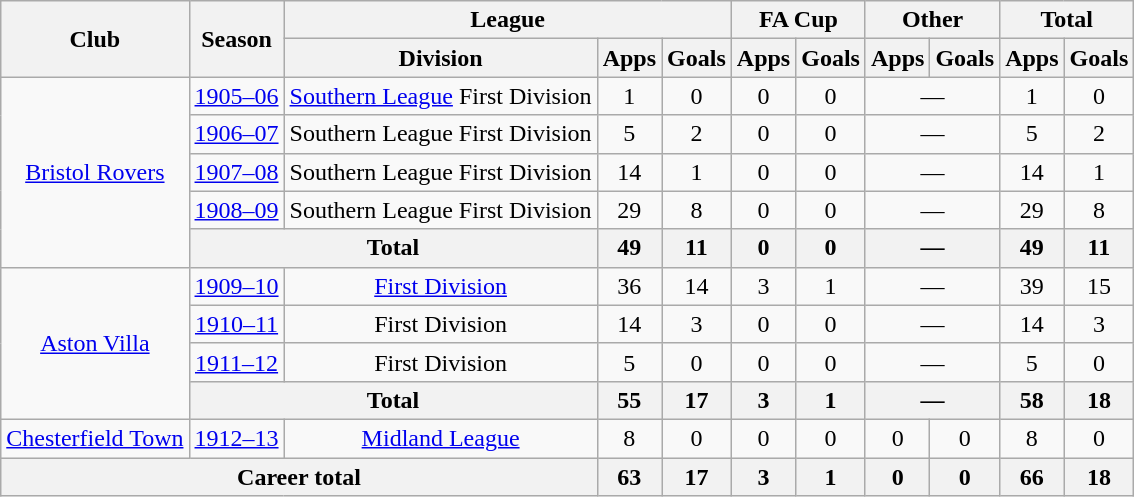<table class="wikitable" style="text-align: center;">
<tr>
<th rowspan="2">Club</th>
<th rowspan="2">Season</th>
<th colspan="3">League</th>
<th colspan="2">FA Cup</th>
<th colspan="2">Other</th>
<th colspan="2">Total</th>
</tr>
<tr>
<th>Division</th>
<th>Apps</th>
<th>Goals</th>
<th>Apps</th>
<th>Goals</th>
<th>Apps</th>
<th>Goals</th>
<th>Apps</th>
<th>Goals</th>
</tr>
<tr>
<td rowspan="5"><a href='#'>Bristol Rovers</a></td>
<td><a href='#'>1905–06</a></td>
<td><a href='#'>Southern League</a> First Division</td>
<td>1</td>
<td>0</td>
<td>0</td>
<td>0</td>
<td colspan="2">—</td>
<td>1</td>
<td>0</td>
</tr>
<tr>
<td><a href='#'>1906–07</a></td>
<td>Southern League First Division</td>
<td>5</td>
<td>2</td>
<td>0</td>
<td>0</td>
<td colspan="2">—</td>
<td>5</td>
<td>2</td>
</tr>
<tr>
<td><a href='#'>1907–08</a></td>
<td>Southern League First Division</td>
<td>14</td>
<td>1</td>
<td>0</td>
<td>0</td>
<td colspan="2">—</td>
<td>14</td>
<td>1</td>
</tr>
<tr>
<td><a href='#'>1908–09</a></td>
<td>Southern League First Division</td>
<td>29</td>
<td>8</td>
<td>0</td>
<td>0</td>
<td colspan="2">—</td>
<td>29</td>
<td>8</td>
</tr>
<tr>
<th colspan="2">Total</th>
<th>49</th>
<th>11</th>
<th>0</th>
<th>0</th>
<th colspan="2">—</th>
<th>49</th>
<th>11</th>
</tr>
<tr>
<td rowspan="4"><a href='#'>Aston Villa</a></td>
<td><a href='#'>1909–10</a></td>
<td><a href='#'>First Division</a></td>
<td>36</td>
<td>14</td>
<td>3</td>
<td>1</td>
<td colspan="2">—</td>
<td>39</td>
<td>15</td>
</tr>
<tr>
<td><a href='#'>1910–11</a></td>
<td>First Division</td>
<td>14</td>
<td>3</td>
<td>0</td>
<td>0</td>
<td colspan="2">—</td>
<td>14</td>
<td>3</td>
</tr>
<tr>
<td><a href='#'>1911–12</a></td>
<td>First Division</td>
<td>5</td>
<td>0</td>
<td>0</td>
<td>0</td>
<td colspan="2">—</td>
<td>5</td>
<td>0</td>
</tr>
<tr>
<th colspan="2">Total</th>
<th>55</th>
<th>17</th>
<th>3</th>
<th>1</th>
<th colspan="2">—</th>
<th>58</th>
<th>18</th>
</tr>
<tr>
<td><a href='#'>Chesterfield Town</a></td>
<td><a href='#'>1912–13</a></td>
<td><a href='#'>Midland League</a></td>
<td>8</td>
<td>0</td>
<td>0</td>
<td>0</td>
<td>0</td>
<td>0</td>
<td>8</td>
<td>0</td>
</tr>
<tr>
<th colspan="3">Career total</th>
<th>63</th>
<th>17</th>
<th>3</th>
<th>1</th>
<th>0</th>
<th>0</th>
<th>66</th>
<th>18</th>
</tr>
</table>
